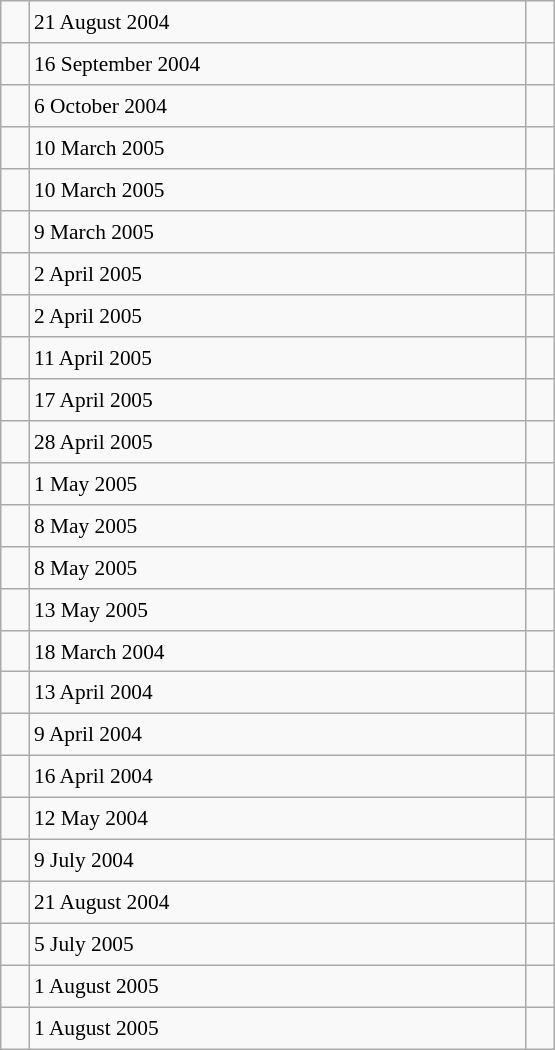<table class="wikitable" style="font-size: 89%; float: left; width: 26em; margin-right: 1em; height: 700px">
<tr>
<td></td>
<td>21 August 2004</td>
<td></td>
</tr>
<tr>
<td></td>
<td>16 September 2004</td>
<td></td>
</tr>
<tr>
<td></td>
<td>6 October 2004</td>
<td></td>
</tr>
<tr>
<td></td>
<td>10 March 2005</td>
<td></td>
</tr>
<tr>
<td></td>
<td>10 March 2005</td>
<td></td>
</tr>
<tr>
<td></td>
<td>9 March 2005</td>
<td></td>
</tr>
<tr>
<td></td>
<td>2 April 2005</td>
<td></td>
</tr>
<tr>
<td></td>
<td>2 April 2005</td>
<td></td>
</tr>
<tr>
<td></td>
<td>11 April 2005</td>
<td></td>
</tr>
<tr>
<td></td>
<td>17 April 2005</td>
<td></td>
</tr>
<tr>
<td></td>
<td>28 April 2005</td>
<td></td>
</tr>
<tr>
<td></td>
<td>1 May 2005</td>
<td></td>
</tr>
<tr>
<td></td>
<td>8 May 2005</td>
<td></td>
</tr>
<tr>
<td></td>
<td>8 May 2005</td>
<td></td>
</tr>
<tr>
<td></td>
<td>13 May 2005</td>
<td></td>
</tr>
<tr>
<td></td>
<td>18 March 2004</td>
<td></td>
</tr>
<tr>
<td></td>
<td>13 April 2004</td>
<td></td>
</tr>
<tr>
<td></td>
<td>9 April 2004</td>
<td></td>
</tr>
<tr>
<td></td>
<td>16 April 2004</td>
<td></td>
</tr>
<tr>
<td></td>
<td>12 May 2004</td>
<td></td>
</tr>
<tr>
<td></td>
<td>9 July 2004</td>
<td></td>
</tr>
<tr>
<td></td>
<td>21 August 2004</td>
<td></td>
</tr>
<tr>
<td></td>
<td>5 July 2005</td>
<td></td>
</tr>
<tr>
<td></td>
<td>1 August 2005</td>
<td></td>
</tr>
<tr>
<td></td>
<td>1 August 2005</td>
<td></td>
</tr>
</table>
